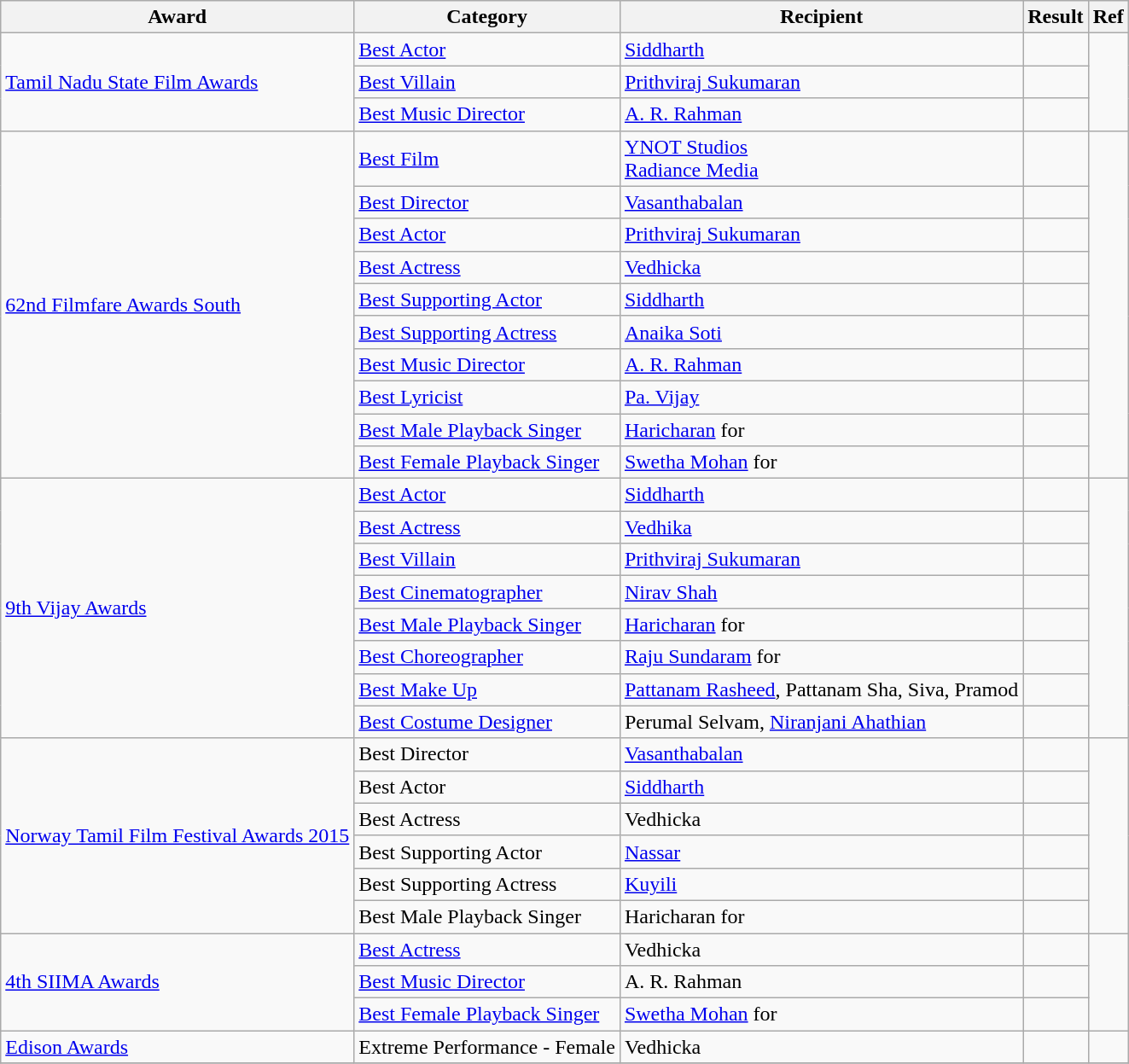<table class="wikitable">
<tr>
<th>Award</th>
<th>Category</th>
<th>Recipient</th>
<th>Result</th>
<th>Ref</th>
</tr>
<tr>
<td rowspan=3><a href='#'>Tamil Nadu State Film Awards</a></td>
<td><a href='#'>Best Actor</a></td>
<td><a href='#'>Siddharth</a></td>
<td></td>
<td rowspan=3></td>
</tr>
<tr>
<td><a href='#'>Best Villain</a></td>
<td><a href='#'>Prithviraj Sukumaran</a></td>
<td></td>
</tr>
<tr>
<td><a href='#'>Best Music Director</a></td>
<td><a href='#'>A. R. Rahman</a></td>
<td></td>
</tr>
<tr>
<td rowspan=10><a href='#'>62nd Filmfare Awards South</a></td>
<td><a href='#'>Best Film</a></td>
<td><a href='#'>YNOT Studios</a><br><a href='#'>Radiance Media</a></td>
<td></td>
<td rowspan=10></td>
</tr>
<tr>
<td><a href='#'>Best Director</a></td>
<td><a href='#'>Vasanthabalan</a></td>
<td></td>
</tr>
<tr>
<td><a href='#'>Best Actor</a></td>
<td><a href='#'>Prithviraj Sukumaran</a></td>
<td></td>
</tr>
<tr>
<td><a href='#'>Best Actress</a></td>
<td><a href='#'>Vedhicka</a></td>
<td></td>
</tr>
<tr>
<td><a href='#'>Best Supporting Actor</a></td>
<td><a href='#'>Siddharth</a></td>
<td></td>
</tr>
<tr>
<td><a href='#'>Best Supporting Actress</a></td>
<td><a href='#'>Anaika Soti</a></td>
<td></td>
</tr>
<tr>
<td><a href='#'>Best Music Director</a></td>
<td><a href='#'>A. R. Rahman</a></td>
<td></td>
</tr>
<tr>
<td><a href='#'>Best Lyricist</a></td>
<td><a href='#'>Pa. Vijay</a></td>
<td></td>
</tr>
<tr>
<td><a href='#'>Best Male Playback Singer</a></td>
<td><a href='#'>Haricharan</a> for </td>
<td></td>
</tr>
<tr>
<td><a href='#'>Best Female Playback Singer</a></td>
<td><a href='#'>Swetha Mohan</a> for </td>
<td></td>
</tr>
<tr>
<td rowspan=8><a href='#'>9th Vijay Awards</a></td>
<td><a href='#'>Best Actor</a></td>
<td><a href='#'>Siddharth</a></td>
<td></td>
<td rowspan=8></td>
</tr>
<tr>
<td><a href='#'>Best Actress</a></td>
<td><a href='#'>Vedhika</a></td>
<td></td>
</tr>
<tr>
<td><a href='#'>Best Villain</a></td>
<td><a href='#'>Prithviraj Sukumaran</a></td>
<td></td>
</tr>
<tr>
<td><a href='#'>Best Cinematographer</a></td>
<td><a href='#'>Nirav Shah</a></td>
<td></td>
</tr>
<tr>
<td><a href='#'>Best Male Playback Singer</a></td>
<td><a href='#'>Haricharan</a> for </td>
<td></td>
</tr>
<tr>
<td><a href='#'>Best Choreographer</a></td>
<td><a href='#'>Raju Sundaram</a> for </td>
<td></td>
</tr>
<tr>
<td><a href='#'>Best Make Up</a></td>
<td><a href='#'>Pattanam Rasheed</a>, Pattanam Sha, Siva, Pramod</td>
<td></td>
</tr>
<tr>
<td><a href='#'>Best Costume Designer</a></td>
<td>Perumal Selvam, <a href='#'>Niranjani Ahathian</a></td>
<td></td>
</tr>
<tr>
<td rowspan=6><a href='#'>Norway Tamil Film Festival Awards 2015</a></td>
<td>Best Director</td>
<td><a href='#'>Vasanthabalan</a></td>
<td></td>
<td rowspan=6></td>
</tr>
<tr>
<td>Best Actor</td>
<td><a href='#'>Siddharth</a> </td>
<td></td>
</tr>
<tr>
<td>Best Actress</td>
<td>Vedhicka</td>
<td></td>
</tr>
<tr>
<td>Best Supporting Actor</td>
<td><a href='#'>Nassar</a></td>
<td></td>
</tr>
<tr>
<td>Best Supporting Actress</td>
<td><a href='#'>Kuyili</a></td>
<td></td>
</tr>
<tr>
<td>Best Male Playback Singer</td>
<td>Haricharan for </td>
<td></td>
</tr>
<tr>
<td rowspan=3><a href='#'>4th SIIMA Awards</a></td>
<td><a href='#'>Best Actress</a></td>
<td>Vedhicka</td>
<td></td>
<td rowspan=3></td>
</tr>
<tr>
<td><a href='#'>Best Music Director</a></td>
<td>A. R. Rahman</td>
<td></td>
</tr>
<tr>
<td><a href='#'>Best Female Playback Singer</a></td>
<td><a href='#'>Swetha Mohan</a> for </td>
<td></td>
</tr>
<tr>
<td><a href='#'>Edison Awards</a></td>
<td>Extreme Performance - Female</td>
<td>Vedhicka</td>
<td></td>
<td></td>
</tr>
<tr>
</tr>
</table>
